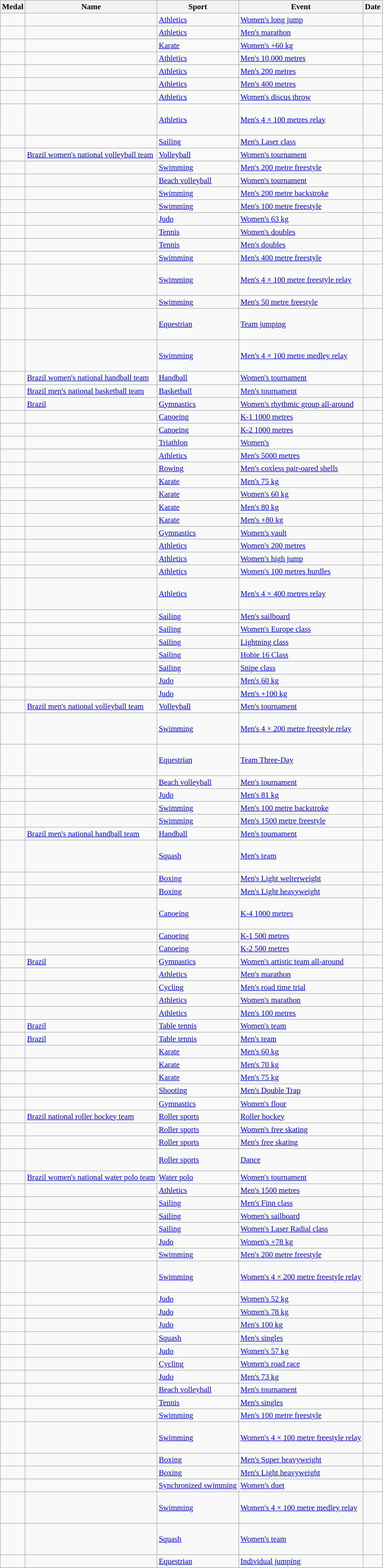<table class="wikitable sortable" style="font-size: 95%;">
<tr>
<th>Medal</th>
<th>Name</th>
<th>Sport</th>
<th>Event</th>
<th>Date</th>
</tr>
<tr>
<td></td>
<td></td>
<td><a href='#'>Athletics</a></td>
<td><a href='#'>Women's long jump</a></td>
<td></td>
</tr>
<tr>
<td></td>
<td></td>
<td><a href='#'>Athletics</a></td>
<td><a href='#'>Men's marathon</a></td>
<td></td>
</tr>
<tr>
<td></td>
<td></td>
<td><a href='#'>Karate</a></td>
<td><a href='#'>Women's +60 kg</a></td>
<td></td>
</tr>
<tr>
<td></td>
<td></td>
<td><a href='#'>Athletics</a></td>
<td><a href='#'>Men's 10,000 metres</a></td>
<td></td>
</tr>
<tr>
<td></td>
<td></td>
<td><a href='#'>Athletics</a></td>
<td><a href='#'>Men's 200 metres</a></td>
<td></td>
</tr>
<tr>
<td></td>
<td></td>
<td><a href='#'>Athletics</a></td>
<td><a href='#'>Men's 400 metres</a></td>
<td></td>
</tr>
<tr>
<td></td>
<td></td>
<td><a href='#'>Athletics</a></td>
<td><a href='#'>Women's discus throw</a></td>
<td></td>
</tr>
<tr>
<td></td>
<td><br><br><br></td>
<td><a href='#'>Athletics</a></td>
<td><a href='#'>Men's 4 × 100 metres relay</a></td>
<td></td>
</tr>
<tr>
<td></td>
<td></td>
<td><a href='#'>Sailing</a></td>
<td><a href='#'>Men's Laser class</a></td>
<td></td>
</tr>
<tr>
<td></td>
<td><a href='#'>Brazil women's national volleyball team</a></td>
<td><a href='#'>Volleyball</a></td>
<td><a href='#'>Women's tournament</a></td>
<td></td>
</tr>
<tr>
<td></td>
<td></td>
<td><a href='#'>Swimming</a></td>
<td><a href='#'>Men's 200 metre freestyle</a></td>
<td></td>
</tr>
<tr>
<td></td>
<td><br></td>
<td><a href='#'>Beach volleyball</a></td>
<td><a href='#'>Women's tournament</a></td>
<td></td>
</tr>
<tr>
<td></td>
<td></td>
<td><a href='#'>Swimming</a></td>
<td><a href='#'>Men's 200 metre backstroke</a></td>
<td></td>
</tr>
<tr>
<td></td>
<td></td>
<td><a href='#'>Swimming</a></td>
<td><a href='#'>Men's 100 metre freestyle</a></td>
<td></td>
</tr>
<tr>
<td></td>
<td></td>
<td><a href='#'>Judo</a></td>
<td><a href='#'>Women's 63 kg</a></td>
<td></td>
</tr>
<tr>
<td></td>
<td><br></td>
<td><a href='#'>Tennis</a></td>
<td><a href='#'>Women's doubles</a></td>
<td></td>
</tr>
<tr>
<td></td>
<td><br></td>
<td><a href='#'>Tennis</a></td>
<td><a href='#'>Men's doubles</a></td>
<td></td>
</tr>
<tr>
<td></td>
<td></td>
<td><a href='#'>Swimming</a></td>
<td><a href='#'>Men's 400 metre freestyle</a></td>
<td></td>
</tr>
<tr>
<td></td>
<td><br><br><br></td>
<td><a href='#'>Swimming</a></td>
<td><a href='#'>Men's 4 × 100 metre freestyle relay</a></td>
<td></td>
</tr>
<tr>
<td></td>
<td></td>
<td><a href='#'>Swimming</a></td>
<td><a href='#'>Men's 50 metre freestyle</a></td>
<td></td>
</tr>
<tr>
<td></td>
<td><br><br><br></td>
<td><a href='#'>Equestrian</a></td>
<td><a href='#'>Team jumping</a></td>
<td></td>
</tr>
<tr>
<td></td>
<td><br><br><br></td>
<td><a href='#'>Swimming</a></td>
<td><a href='#'>Men's 4 × 100 metre medley relay</a></td>
<td></td>
</tr>
<tr>
<td></td>
<td><a href='#'>Brazil women's national handball team</a></td>
<td><a href='#'>Handball</a></td>
<td><a href='#'>Women's tournament</a></td>
<td></td>
</tr>
<tr>
<td></td>
<td><a href='#'>Brazil men's national basketball team</a></td>
<td><a href='#'>Basketball</a></td>
<td><a href='#'>Men's tournament</a></td>
<td></td>
</tr>
<tr>
<td></td>
<td><a href='#'>Brazil</a></td>
<td><a href='#'>Gymnastics</a></td>
<td><a href='#'>Women's rhythmic group all-around</a></td>
<td></td>
</tr>
<tr>
<td></td>
<td></td>
<td><a href='#'>Canoeing</a></td>
<td><a href='#'>K-1 1000 metres</a></td>
<td></td>
</tr>
<tr>
<td></td>
<td><br></td>
<td><a href='#'>Canoeing</a></td>
<td><a href='#'>K-2 1000 metres</a></td>
<td></td>
</tr>
<tr>
<td></td>
<td></td>
<td><a href='#'>Triathlon</a></td>
<td><a href='#'>Women's</a></td>
<td></td>
</tr>
<tr>
<td></td>
<td></td>
<td><a href='#'>Athletics</a></td>
<td><a href='#'>Men's 5000 metres</a></td>
<td></td>
</tr>
<tr>
<td></td>
<td><br></td>
<td><a href='#'>Rowing</a></td>
<td><a href='#'>Men's coxless pair-oared shells</a></td>
<td></td>
</tr>
<tr>
<td></td>
<td></td>
<td><a href='#'>Karate</a></td>
<td><a href='#'>Men's 75 kg</a></td>
<td></td>
</tr>
<tr>
<td></td>
<td></td>
<td><a href='#'>Karate</a></td>
<td><a href='#'>Women's 60 kg</a></td>
<td></td>
</tr>
<tr>
<td></td>
<td></td>
<td><a href='#'>Karate</a></td>
<td><a href='#'>Men's 80 kg</a></td>
<td></td>
</tr>
<tr>
<td></td>
<td></td>
<td><a href='#'>Karate</a></td>
<td><a href='#'>Men's +80 kg</a></td>
<td></td>
</tr>
<tr>
<td></td>
<td></td>
<td><a href='#'>Gymnastics</a></td>
<td><a href='#'>Women's vault</a></td>
<td></td>
</tr>
<tr>
<td></td>
<td></td>
<td><a href='#'>Athletics</a></td>
<td><a href='#'>Women's 200 metres</a></td>
<td></td>
</tr>
<tr>
<td></td>
<td></td>
<td><a href='#'>Athletics</a></td>
<td><a href='#'>Women's high jump</a></td>
<td></td>
</tr>
<tr>
<td></td>
<td></td>
<td><a href='#'>Athletics</a></td>
<td><a href='#'>Women's 100 metres hurdles</a></td>
<td></td>
</tr>
<tr>
<td></td>
<td><br><br><br></td>
<td><a href='#'>Athletics</a></td>
<td><a href='#'>Men's 4 × 400 metres relay</a></td>
<td></td>
</tr>
<tr>
<td></td>
<td></td>
<td><a href='#'>Sailing</a></td>
<td><a href='#'>Men's sailboard</a></td>
<td></td>
</tr>
<tr>
<td></td>
<td></td>
<td><a href='#'>Sailing</a></td>
<td><a href='#'>Women's Europe class</a></td>
<td></td>
</tr>
<tr>
<td></td>
<td></td>
<td><a href='#'>Sailing</a></td>
<td><a href='#'>Lightning class</a></td>
<td></td>
</tr>
<tr>
<td></td>
<td><br></td>
<td><a href='#'>Sailing</a></td>
<td><a href='#'>Hobie 16 Class</a></td>
<td></td>
</tr>
<tr>
<td></td>
<td><br></td>
<td><a href='#'>Sailing</a></td>
<td><a href='#'>Snipe class</a></td>
<td></td>
</tr>
<tr>
<td></td>
<td></td>
<td><a href='#'>Judo</a></td>
<td><a href='#'>Men's 60 kg</a></td>
<td></td>
</tr>
<tr>
<td></td>
<td></td>
<td><a href='#'>Judo</a></td>
<td><a href='#'>Men's +100 kg</a></td>
<td></td>
</tr>
<tr>
<td></td>
<td><a href='#'>Brazil men's national volleyball team</a></td>
<td><a href='#'>Volleyball</a></td>
<td><a href='#'>Men's tournament</a></td>
<td></td>
</tr>
<tr>
<td></td>
<td><br><br><br></td>
<td><a href='#'>Swimming</a></td>
<td><a href='#'>Men's 4 × 200 metre freestyle relay</a></td>
<td></td>
</tr>
<tr>
<td></td>
<td><br><br><br></td>
<td><a href='#'>Equestrian</a></td>
<td><a href='#'>Team Three-Day</a></td>
<td></td>
</tr>
<tr>
<td></td>
<td><br></td>
<td><a href='#'>Beach volleyball</a></td>
<td><a href='#'>Men's tournament</a></td>
<td></td>
</tr>
<tr>
<td></td>
<td></td>
<td><a href='#'>Judo</a></td>
<td><a href='#'>Men's 81 kg</a></td>
<td></td>
</tr>
<tr>
<td></td>
<td></td>
<td><a href='#'>Swimming</a></td>
<td><a href='#'>Men's 100 metre backstroke</a></td>
<td></td>
</tr>
<tr>
<td></td>
<td></td>
<td><a href='#'>Swimming</a></td>
<td><a href='#'>Men's 1500 metre freestyle</a></td>
<td></td>
</tr>
<tr>
<td></td>
<td><a href='#'>Brazil men's national handball team</a></td>
<td><a href='#'>Handball</a></td>
<td><a href='#'>Men's tournament</a></td>
<td></td>
</tr>
<tr>
<td></td>
<td><br><br><br></td>
<td><a href='#'>Squash</a></td>
<td><a href='#'>Men's team</a></td>
<td></td>
</tr>
<tr>
<td></td>
<td></td>
<td><a href='#'>Boxing</a></td>
<td><a href='#'>Men's Light welterweight</a></td>
<td></td>
</tr>
<tr>
<td></td>
<td></td>
<td><a href='#'>Boxing</a></td>
<td><a href='#'>Men's Light heavyweight</a></td>
<td></td>
</tr>
<tr>
<td></td>
<td><br><br><br></td>
<td><a href='#'>Canoeing</a></td>
<td><a href='#'>K-4 1000 metres</a></td>
<td></td>
</tr>
<tr>
<td></td>
<td></td>
<td><a href='#'>Canoeing</a></td>
<td><a href='#'>K-1 500 metres</a></td>
<td></td>
</tr>
<tr>
<td></td>
<td><br></td>
<td><a href='#'>Canoeing</a></td>
<td><a href='#'>K-2 500 metres</a></td>
<td></td>
</tr>
<tr>
<td></td>
<td><a href='#'>Brazil</a></td>
<td><a href='#'>Gymnastics</a></td>
<td><a href='#'>Women's artistic team all-around</a></td>
<td></td>
</tr>
<tr>
<td></td>
<td></td>
<td><a href='#'>Athletics</a></td>
<td><a href='#'>Men's marathon</a></td>
<td></td>
</tr>
<tr>
<td></td>
<td></td>
<td><a href='#'>Cycling</a></td>
<td><a href='#'>Men's road time trial</a></td>
<td></td>
</tr>
<tr>
<td></td>
<td></td>
<td><a href='#'>Athletics</a></td>
<td><a href='#'>Women's marathon</a></td>
<td></td>
</tr>
<tr>
<td></td>
<td></td>
<td><a href='#'>Athletics</a></td>
<td><a href='#'>Men's 100 metres</a></td>
<td></td>
</tr>
<tr>
<td></td>
<td><a href='#'>Brazil</a></td>
<td><a href='#'>Table tennis</a></td>
<td><a href='#'>Women's team</a></td>
<td></td>
</tr>
<tr>
<td></td>
<td><a href='#'>Brazil</a></td>
<td><a href='#'>Table tennis</a></td>
<td><a href='#'>Men's team</a></td>
<td></td>
</tr>
<tr>
<td></td>
<td></td>
<td><a href='#'>Karate</a></td>
<td><a href='#'>Men's 60 kg</a></td>
<td></td>
</tr>
<tr>
<td></td>
<td></td>
<td><a href='#'>Karate</a></td>
<td><a href='#'>Men's 70 kg</a></td>
<td></td>
</tr>
<tr>
<td></td>
<td></td>
<td><a href='#'>Karate</a></td>
<td><a href='#'>Men's 75 kg</a></td>
<td></td>
</tr>
<tr>
<td></td>
<td></td>
<td><a href='#'>Shooting</a></td>
<td><a href='#'>Men's Double Trap</a></td>
<td></td>
</tr>
<tr>
<td></td>
<td></td>
<td><a href='#'>Gymnastics</a></td>
<td><a href='#'>Women's floor</a></td>
<td></td>
</tr>
<tr>
<td></td>
<td><a href='#'>Brazil national roller hockey team</a></td>
<td><a href='#'>Roller sports</a></td>
<td><a href='#'>Roller hockey</a></td>
<td></td>
</tr>
<tr>
<td></td>
<td></td>
<td><a href='#'>Roller sports</a></td>
<td><a href='#'>Women's free skating</a></td>
<td></td>
</tr>
<tr>
<td></td>
<td></td>
<td><a href='#'>Roller sports</a></td>
<td><a href='#'>Men's free skating</a></td>
<td></td>
</tr>
<tr>
<td></td>
<td><br><br></td>
<td><a href='#'>Roller sports</a></td>
<td><a href='#'>Dance</a></td>
<td></td>
</tr>
<tr>
<td></td>
<td><a href='#'>Brazil women's national water polo team</a></td>
<td><a href='#'>Water polo</a></td>
<td><a href='#'>Women's tournament</a></td>
<td></td>
</tr>
<tr>
<td></td>
<td></td>
<td><a href='#'>Athletics</a></td>
<td><a href='#'>Men's 1500 metres</a></td>
<td></td>
</tr>
<tr>
<td></td>
<td></td>
<td><a href='#'>Sailing</a></td>
<td><a href='#'>Men's Finn class</a></td>
<td></td>
</tr>
<tr>
<td></td>
<td></td>
<td><a href='#'>Sailing</a></td>
<td><a href='#'>Women's sailboard</a></td>
<td></td>
</tr>
<tr>
<td></td>
<td></td>
<td><a href='#'>Sailing</a></td>
<td><a href='#'>Women's Laser Radial class</a></td>
<td></td>
</tr>
<tr>
<td></td>
<td></td>
<td><a href='#'>Judo</a></td>
<td><a href='#'>Women's +78 kg</a></td>
<td></td>
</tr>
<tr>
<td></td>
<td></td>
<td><a href='#'>Swimming</a></td>
<td><a href='#'>Men's 200 metre freestyle</a></td>
<td></td>
</tr>
<tr>
<td></td>
<td><br><br><br></td>
<td><a href='#'>Swimming</a></td>
<td><a href='#'>Women's 4 × 200 metre freestyle relay</a></td>
<td></td>
</tr>
<tr>
<td></td>
<td></td>
<td><a href='#'>Judo</a></td>
<td><a href='#'>Women's 52 kg</a></td>
<td></td>
</tr>
<tr>
<td></td>
<td></td>
<td><a href='#'>Judo</a></td>
<td><a href='#'>Women's 78 kg</a></td>
<td></td>
</tr>
<tr>
<td></td>
<td></td>
<td><a href='#'>Judo</a></td>
<td><a href='#'>Men's 100 kg</a></td>
<td></td>
</tr>
<tr>
<td></td>
<td></td>
<td><a href='#'>Squash</a></td>
<td><a href='#'>Men's singles</a></td>
<td></td>
</tr>
<tr>
<td></td>
<td></td>
<td><a href='#'>Judo</a></td>
<td><a href='#'>Women's 57 kg</a></td>
<td></td>
</tr>
<tr>
<td></td>
<td></td>
<td><a href='#'>Cycling</a></td>
<td><a href='#'>Women's road race</a></td>
<td></td>
</tr>
<tr>
<td></td>
<td></td>
<td><a href='#'>Judo</a></td>
<td><a href='#'>Men's 73 kg</a></td>
<td></td>
</tr>
<tr>
<td></td>
<td><br></td>
<td><a href='#'>Beach volleyball</a></td>
<td><a href='#'>Men's tournament</a></td>
<td></td>
</tr>
<tr>
<td></td>
<td></td>
<td><a href='#'>Tennis</a></td>
<td><a href='#'>Men's singles</a></td>
<td></td>
</tr>
<tr>
<td></td>
<td></td>
<td><a href='#'>Swimming</a></td>
<td><a href='#'>Men's 100 metre freestyle</a></td>
<td></td>
</tr>
<tr>
<td></td>
<td><br><br><br></td>
<td><a href='#'>Swimming</a></td>
<td><a href='#'>Women's 4 × 100 metre freestyle relay</a></td>
<td></td>
</tr>
<tr>
<td></td>
<td></td>
<td><a href='#'>Boxing</a></td>
<td><a href='#'>Men's Super heavyweight</a></td>
<td></td>
</tr>
<tr>
<td></td>
<td></td>
<td><a href='#'>Boxing</a></td>
<td><a href='#'>Men's Light heavyweight</a></td>
<td></td>
</tr>
<tr>
<td></td>
<td><br></td>
<td><a href='#'>Synchronized swimming</a></td>
<td><a href='#'>Women's duet</a></td>
<td></td>
</tr>
<tr>
<td></td>
<td><br><br><br></td>
<td><a href='#'>Swimming</a></td>
<td><a href='#'>Women's 4 × 100 metre medley relay</a></td>
<td></td>
</tr>
<tr>
<td></td>
<td><br><br><br></td>
<td><a href='#'>Squash</a></td>
<td><a href='#'>Women's team</a></td>
<td></td>
</tr>
<tr>
<td></td>
<td></td>
<td><a href='#'>Equestrian</a></td>
<td><a href='#'>Individual jumping</a></td>
<td></td>
</tr>
</table>
